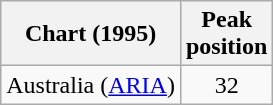<table class="wikitable">
<tr>
<th align="left">Chart (1995)</th>
<th align="left">Peak<br>position</th>
</tr>
<tr>
<td align="left">Australia (<a href='#'>ARIA</a>)</td>
<td style="text-align:center;">32</td>
</tr>
</table>
